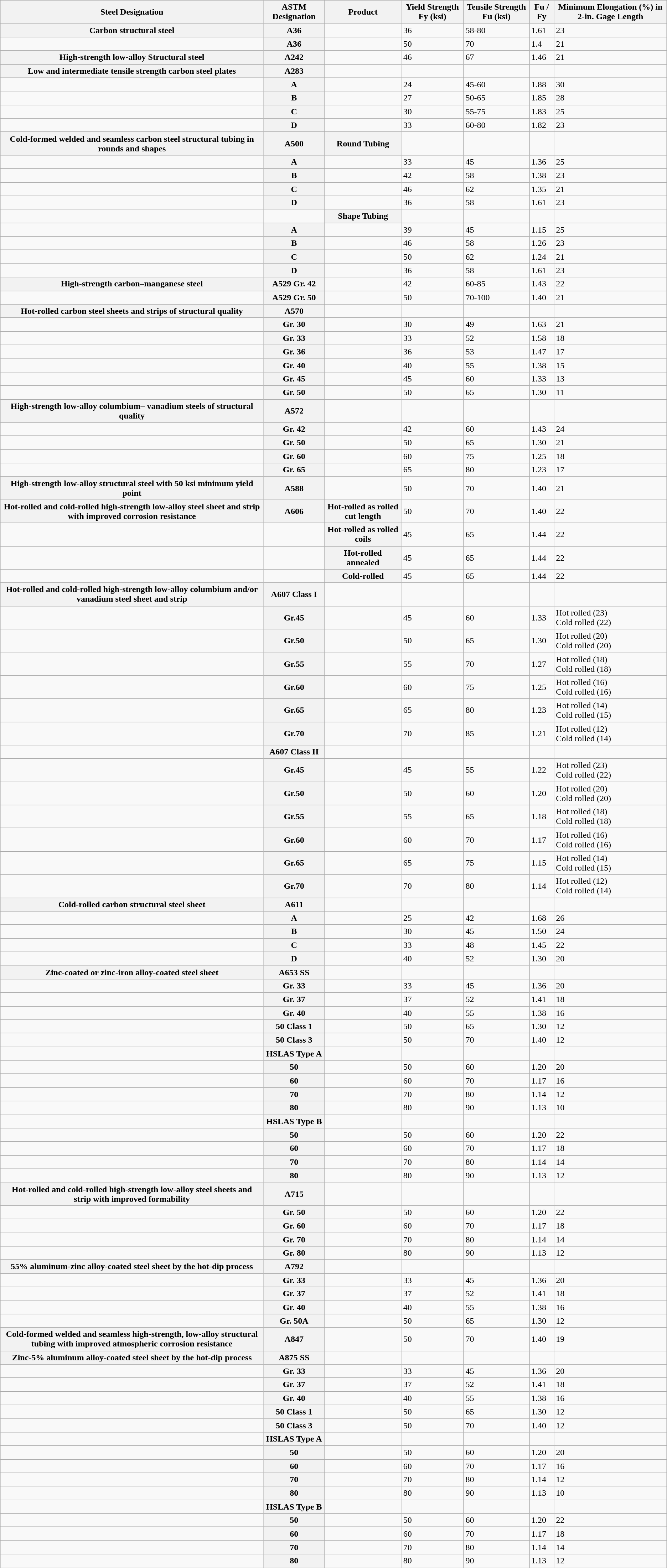<table class="wikitable">
<tr>
<th>Steel Designation</th>
<th>ASTM Designation</th>
<th>Product</th>
<th>Yield Strength Fy (ksi)</th>
<th>Tensile Strength Fu (ksi)</th>
<th>Fu / Fy</th>
<th>Minimum Elongation (%) in 2-in. Gage Length</th>
</tr>
<tr>
<th>Carbon structural steel</th>
<th>A36</th>
<td></td>
<td>36</td>
<td>58-80</td>
<td>1.61</td>
<td>23</td>
</tr>
<tr>
<td></td>
<th>A36</th>
<td></td>
<td>50</td>
<td>70</td>
<td>1.4</td>
<td>21</td>
</tr>
<tr>
<th>High-strength low-alloy Structural steel</th>
<th>A242</th>
<td></td>
<td>46</td>
<td>67</td>
<td>1.46</td>
<td>21</td>
</tr>
<tr>
<th>Low and intermediate tensile strength carbon steel plates</th>
<th>A283</th>
<td></td>
<td></td>
<td></td>
<td></td>
<td></td>
</tr>
<tr>
<td></td>
<th>A</th>
<td></td>
<td>24</td>
<td>45-60</td>
<td>1.88</td>
<td>30</td>
</tr>
<tr>
<td></td>
<th>B</th>
<td></td>
<td>27</td>
<td>50-65</td>
<td>1.85</td>
<td>28</td>
</tr>
<tr>
<td></td>
<th>C</th>
<td></td>
<td>30</td>
<td>55-75</td>
<td>1.83</td>
<td>25</td>
</tr>
<tr>
<td></td>
<th>D</th>
<td></td>
<td>33</td>
<td>60-80</td>
<td>1.82</td>
<td>23</td>
</tr>
<tr>
<th>Cold-formed welded and seamless carbon steel structural tubing in rounds and shapes</th>
<th>A500</th>
<th>Round Tubing</th>
<td></td>
<td></td>
<td></td>
<td></td>
</tr>
<tr>
<td></td>
<th>A</th>
<td></td>
<td>33</td>
<td>45</td>
<td>1.36</td>
<td>25</td>
</tr>
<tr>
<td></td>
<th>B</th>
<td></td>
<td>42</td>
<td>58</td>
<td>1.38</td>
<td>23</td>
</tr>
<tr>
<td></td>
<th>C</th>
<td></td>
<td>46</td>
<td>62</td>
<td>1.35</td>
<td>21</td>
</tr>
<tr>
<td></td>
<th>D</th>
<td></td>
<td>36</td>
<td>58</td>
<td>1.61</td>
<td>23</td>
</tr>
<tr>
<td></td>
<td></td>
<th>Shape Tubing</th>
<td></td>
<td></td>
<td></td>
</tr>
<tr>
<td></td>
<th>A</th>
<td></td>
<td>39</td>
<td>45</td>
<td>1.15</td>
<td>25</td>
</tr>
<tr>
<td></td>
<th>B</th>
<td></td>
<td>46</td>
<td>58</td>
<td>1.26</td>
<td>23</td>
</tr>
<tr>
<td></td>
<th>C</th>
<td></td>
<td>50</td>
<td>62</td>
<td>1.24</td>
<td>21</td>
</tr>
<tr>
<td></td>
<th>D</th>
<td></td>
<td>36</td>
<td>58</td>
<td>1.61</td>
<td>23</td>
</tr>
<tr>
<th>High-strength carbon–manganese steel</th>
<th>A529 Gr. 42</th>
<td></td>
<td>42</td>
<td>60-85</td>
<td>1.43</td>
<td>22</td>
</tr>
<tr>
<td></td>
<th>A529 Gr. 50</th>
<td></td>
<td>50</td>
<td>70-100</td>
<td>1.40</td>
<td>21</td>
</tr>
<tr>
<th>Hot-rolled carbon steel sheets and strips of structural quality</th>
<th>A570</th>
<td></td>
<td></td>
<td></td>
<td></td>
<td></td>
</tr>
<tr>
<td></td>
<th>Gr. 30</th>
<td></td>
<td>30</td>
<td>49</td>
<td>1.63</td>
<td>21</td>
</tr>
<tr>
<td></td>
<th>Gr. 33</th>
<td></td>
<td>33</td>
<td>52</td>
<td>1.58</td>
<td>18</td>
</tr>
<tr>
<td></td>
<th>Gr. 36</th>
<td></td>
<td>36</td>
<td>53</td>
<td>1.47</td>
<td>17</td>
</tr>
<tr>
<td></td>
<th>Gr. 40</th>
<td></td>
<td>40</td>
<td>55</td>
<td>1.38</td>
<td>15</td>
</tr>
<tr>
<td></td>
<th>Gr. 45</th>
<td></td>
<td>45</td>
<td>60</td>
<td>1.33</td>
<td>13</td>
</tr>
<tr>
<td></td>
<th>Gr. 50</th>
<td></td>
<td>50</td>
<td>65</td>
<td>1.30</td>
<td>11</td>
</tr>
<tr>
<th>High-strength low-alloy columbium– vanadium steels of structural quality</th>
<th>A572</th>
<td></td>
<td></td>
<td></td>
<td></td>
<td></td>
</tr>
<tr>
<td></td>
<th>Gr. 42</th>
<td></td>
<td>42</td>
<td>60</td>
<td>1.43</td>
<td>24</td>
</tr>
<tr>
<td></td>
<th>Gr. 50</th>
<td></td>
<td>50</td>
<td>65</td>
<td>1.30</td>
<td>21</td>
</tr>
<tr>
<td></td>
<th>Gr. 60</th>
<td></td>
<td>60</td>
<td>75</td>
<td>1.25</td>
<td>18</td>
</tr>
<tr>
<td></td>
<th>Gr. 65</th>
<td></td>
<td>65</td>
<td>80</td>
<td>1.23</td>
<td>17</td>
</tr>
<tr>
<th>High-strength low-alloy structural steel with 50 ksi minimum yield point</th>
<th>A588</th>
<td></td>
<td>50</td>
<td>70</td>
<td>1.40</td>
<td>21</td>
</tr>
<tr>
<th>Hot-rolled and cold-rolled high-strength low-alloy steel sheet and strip with improved corrosion resistance</th>
<th>A606</th>
<th>Hot-rolled as rolled cut length</th>
<td>50</td>
<td>70</td>
<td>1.40</td>
<td>22</td>
</tr>
<tr>
<td></td>
<td></td>
<th>Hot-rolled as rolled coils</th>
<td>45</td>
<td>65</td>
<td>1.44</td>
<td>22</td>
</tr>
<tr>
<td></td>
<td></td>
<th>Hot-rolled annealed</th>
<td>45</td>
<td>65</td>
<td>1.44</td>
<td>22</td>
</tr>
<tr>
<td></td>
<td></td>
<th>Cold-rolled</th>
<td>45</td>
<td>65</td>
<td>1.44</td>
<td>22</td>
</tr>
<tr>
<th>Hot-rolled and cold-rolled high-strength low-alloy columbium and/or vanadium steel sheet and strip</th>
<th>A607 Class I</th>
<td></td>
<td></td>
<td></td>
<td></td>
<td></td>
</tr>
<tr>
<td></td>
<th>Gr.45</th>
<td></td>
<td>45</td>
<td>60</td>
<td>1.33</td>
<td>Hot rolled (23)<br>Cold rolled (22)</td>
</tr>
<tr>
<td></td>
<th>Gr.50</th>
<td></td>
<td>50</td>
<td>65</td>
<td>1.30</td>
<td>Hot rolled (20)<br>Cold rolled (20)</td>
</tr>
<tr>
<td></td>
<th>Gr.55</th>
<td></td>
<td>55</td>
<td>70</td>
<td>1.27</td>
<td>Hot rolled (18)<br>Cold rolled (18)</td>
</tr>
<tr>
<td></td>
<th>Gr.60</th>
<td></td>
<td>60</td>
<td>75</td>
<td>1.25</td>
<td>Hot rolled (16)<br>Cold rolled (16)</td>
</tr>
<tr>
<td></td>
<th>Gr.65</th>
<td></td>
<td>65</td>
<td>80</td>
<td>1.23</td>
<td>Hot rolled (14)<br>Cold rolled (15)</td>
</tr>
<tr>
<td></td>
<th>Gr.70</th>
<td></td>
<td>70</td>
<td>85</td>
<td>1.21</td>
<td>Hot rolled (12)<br>Cold rolled (14)</td>
</tr>
<tr>
<td></td>
<th>A607 Class II</th>
<td></td>
<td></td>
<td></td>
<td></td>
<td></td>
</tr>
<tr>
<td></td>
<th>Gr.45</th>
<td></td>
<td>45</td>
<td>55</td>
<td>1.22</td>
<td>Hot rolled (23)<br>Cold rolled (22)</td>
</tr>
<tr>
<td></td>
<th>Gr.50</th>
<td></td>
<td>50</td>
<td>60</td>
<td>1.20</td>
<td>Hot rolled (20)<br>Cold rolled (20)</td>
</tr>
<tr>
<td></td>
<th>Gr.55</th>
<td></td>
<td>55</td>
<td>65</td>
<td>1.18</td>
<td>Hot rolled (18)<br>Cold rolled (18)</td>
</tr>
<tr>
<td></td>
<th>Gr.60</th>
<td></td>
<td>60</td>
<td>70</td>
<td>1.17</td>
<td>Hot rolled (16)<br>Cold rolled (16)</td>
</tr>
<tr>
<td></td>
<th>Gr.65</th>
<td></td>
<td>65</td>
<td>75</td>
<td>1.15</td>
<td>Hot rolled (14)<br>Cold rolled (15)</td>
</tr>
<tr>
<td></td>
<th>Gr.70</th>
<td></td>
<td>70</td>
<td>80</td>
<td>1.14</td>
<td>Hot rolled (12)<br>Cold rolled (14)</td>
</tr>
<tr>
<th>Cold-rolled carbon structural steel sheet</th>
<th>A611</th>
<td></td>
<td></td>
<td></td>
<td></td>
<td></td>
</tr>
<tr>
<td></td>
<th>A</th>
<td></td>
<td>25</td>
<td>42</td>
<td>1.68</td>
<td>26</td>
</tr>
<tr>
<td></td>
<th>B</th>
<td></td>
<td>30</td>
<td>45</td>
<td>1.50</td>
<td>24</td>
</tr>
<tr>
<td></td>
<th>C</th>
<td></td>
<td>33</td>
<td>48</td>
<td>1.45</td>
<td>22</td>
</tr>
<tr>
<td></td>
<th>D</th>
<td></td>
<td>40</td>
<td>52</td>
<td>1.30</td>
<td>20</td>
</tr>
<tr>
<th>Zinc-coated or zinc-iron alloy-coated steel sheet</th>
<th>A653 SS</th>
<td></td>
<td></td>
<td></td>
<td></td>
<td></td>
</tr>
<tr>
<td></td>
<th>Gr. 33</th>
<td></td>
<td>33</td>
<td>45</td>
<td>1.36</td>
<td>20</td>
</tr>
<tr>
<td></td>
<th>Gr. 37</th>
<td></td>
<td>37</td>
<td>52</td>
<td>1.41</td>
<td>18</td>
</tr>
<tr>
<td></td>
<th>Gr. 40</th>
<td></td>
<td>40</td>
<td>55</td>
<td>1.38</td>
<td>16</td>
</tr>
<tr>
<td></td>
<th>50 Class 1</th>
<td></td>
<td>50</td>
<td>65</td>
<td>1.30</td>
<td>12</td>
</tr>
<tr>
<td></td>
<th>50 Class 3</th>
<td></td>
<td>50</td>
<td>70</td>
<td>1.40</td>
<td>12</td>
</tr>
<tr>
<td></td>
<th>HSLAS Type A</th>
<td></td>
<td></td>
<td></td>
<td></td>
<td></td>
</tr>
<tr>
<td></td>
<th>50</th>
<td></td>
<td>50</td>
<td>60</td>
<td>1.20</td>
<td>20</td>
</tr>
<tr>
<td></td>
<th>60</th>
<td></td>
<td>60</td>
<td>70</td>
<td>1.17</td>
<td>16</td>
</tr>
<tr>
<td></td>
<th>70</th>
<td></td>
<td>70</td>
<td>80</td>
<td>1.14</td>
<td>12</td>
</tr>
<tr>
<td></td>
<th>80</th>
<td></td>
<td>80</td>
<td>90</td>
<td>1.13</td>
<td>10</td>
</tr>
<tr>
<td></td>
<th>HSLAS Type B</th>
<td></td>
<td></td>
<td></td>
<td></td>
<td></td>
</tr>
<tr>
<td></td>
<th>50</th>
<td></td>
<td>50</td>
<td>60</td>
<td>1.20</td>
<td>22</td>
</tr>
<tr>
<td></td>
<th>60</th>
<td></td>
<td>60</td>
<td>70</td>
<td>1.17</td>
<td>18</td>
</tr>
<tr>
<td></td>
<th>70</th>
<td></td>
<td>70</td>
<td>80</td>
<td>1.14</td>
<td>14</td>
</tr>
<tr>
<td></td>
<th>80</th>
<td></td>
<td>80</td>
<td>90</td>
<td>1.13</td>
<td>12</td>
</tr>
<tr>
<th>Hot-rolled and cold-rolled high-strength low-alloy steel sheets and strip with improved formability</th>
<th>A715</th>
<td></td>
<td></td>
<td></td>
<td></td>
<td></td>
</tr>
<tr>
<td></td>
<th>Gr. 50</th>
<td></td>
<td>50</td>
<td>60</td>
<td>1.20</td>
<td>22</td>
</tr>
<tr>
<td></td>
<th>Gr. 60</th>
<td></td>
<td>60</td>
<td>70</td>
<td>1.17</td>
<td>18</td>
</tr>
<tr>
<td></td>
<th>Gr. 70</th>
<td></td>
<td>70</td>
<td>80</td>
<td>1.14</td>
<td>14</td>
</tr>
<tr>
<td></td>
<th>Gr. 80</th>
<td></td>
<td>80</td>
<td>90</td>
<td>1.13</td>
<td>12</td>
</tr>
<tr>
<th>55% aluminum-zinc alloy-coated steel sheet by the hot-dip process</th>
<th>A792</th>
<td></td>
<td></td>
<td></td>
<td></td>
<td></td>
</tr>
<tr>
<td></td>
<th>Gr. 33</th>
<td></td>
<td>33</td>
<td>45</td>
<td>1.36</td>
<td>20</td>
</tr>
<tr>
<td></td>
<th>Gr. 37</th>
<td></td>
<td>37</td>
<td>52</td>
<td>1.41</td>
<td>18</td>
</tr>
<tr>
<td></td>
<th>Gr. 40</th>
<td></td>
<td>40</td>
<td>55</td>
<td>1.38</td>
<td>16</td>
</tr>
<tr>
<td></td>
<th>Gr. 50A</th>
<td></td>
<td>50</td>
<td>65</td>
<td>1.30</td>
<td>12</td>
</tr>
<tr>
<th>Cold-formed welded and seamless high-strength, low-alloy structural tubing with improved atmospheric corrosion resistance</th>
<th>A847</th>
<td></td>
<td>50</td>
<td>70</td>
<td>1.40</td>
<td>19</td>
</tr>
<tr>
<th>Zinc-5% aluminum alloy-coated steel sheet by the hot-dip process</th>
<th>A875 SS</th>
<td></td>
<td></td>
<td></td>
<td></td>
<td></td>
</tr>
<tr>
<td></td>
<th>Gr. 33</th>
<td></td>
<td>33</td>
<td>45</td>
<td>1.36</td>
<td>20</td>
</tr>
<tr>
<td></td>
<th>Gr. 37</th>
<td></td>
<td>37</td>
<td>52</td>
<td>1.41</td>
<td>18</td>
</tr>
<tr>
<td></td>
<th>Gr. 40</th>
<td></td>
<td>40</td>
<td>55</td>
<td>1.38</td>
<td>16</td>
</tr>
<tr>
<td></td>
<th>50 Class 1</th>
<td></td>
<td>50</td>
<td>65</td>
<td>1.30</td>
<td>12</td>
</tr>
<tr>
<td></td>
<th>50 Class 3</th>
<td></td>
<td>50</td>
<td>70</td>
<td>1.40</td>
<td>12</td>
</tr>
<tr>
<td></td>
<th>HSLAS Type A</th>
<td></td>
<td></td>
<td></td>
<td></td>
<td></td>
</tr>
<tr>
<td></td>
<th>50</th>
<td></td>
<td>50</td>
<td>60</td>
<td>1.20</td>
<td>20</td>
</tr>
<tr>
<td></td>
<th>60</th>
<td></td>
<td>60</td>
<td>70</td>
<td>1.17</td>
<td>16</td>
</tr>
<tr>
<td></td>
<th>70</th>
<td></td>
<td>70</td>
<td>80</td>
<td>1.14</td>
<td>12</td>
</tr>
<tr>
<td></td>
<th>80</th>
<td></td>
<td>80</td>
<td>90</td>
<td>1.13</td>
<td>10</td>
</tr>
<tr>
<td></td>
<th>HSLAS Type B</th>
<td></td>
<td></td>
<td></td>
<td></td>
<td></td>
</tr>
<tr>
<td></td>
<th>50</th>
<td></td>
<td>50</td>
<td>60</td>
<td>1.20</td>
<td>22</td>
</tr>
<tr>
<td></td>
<th>60</th>
<td></td>
<td>60</td>
<td>70</td>
<td>1.17</td>
<td>18</td>
</tr>
<tr>
<td></td>
<th>70</th>
<td></td>
<td>70</td>
<td>80</td>
<td>1.14</td>
<td>14</td>
</tr>
<tr>
<td></td>
<th>80</th>
<td></td>
<td>80</td>
<td>90</td>
<td>1.13</td>
<td>12</td>
</tr>
</table>
